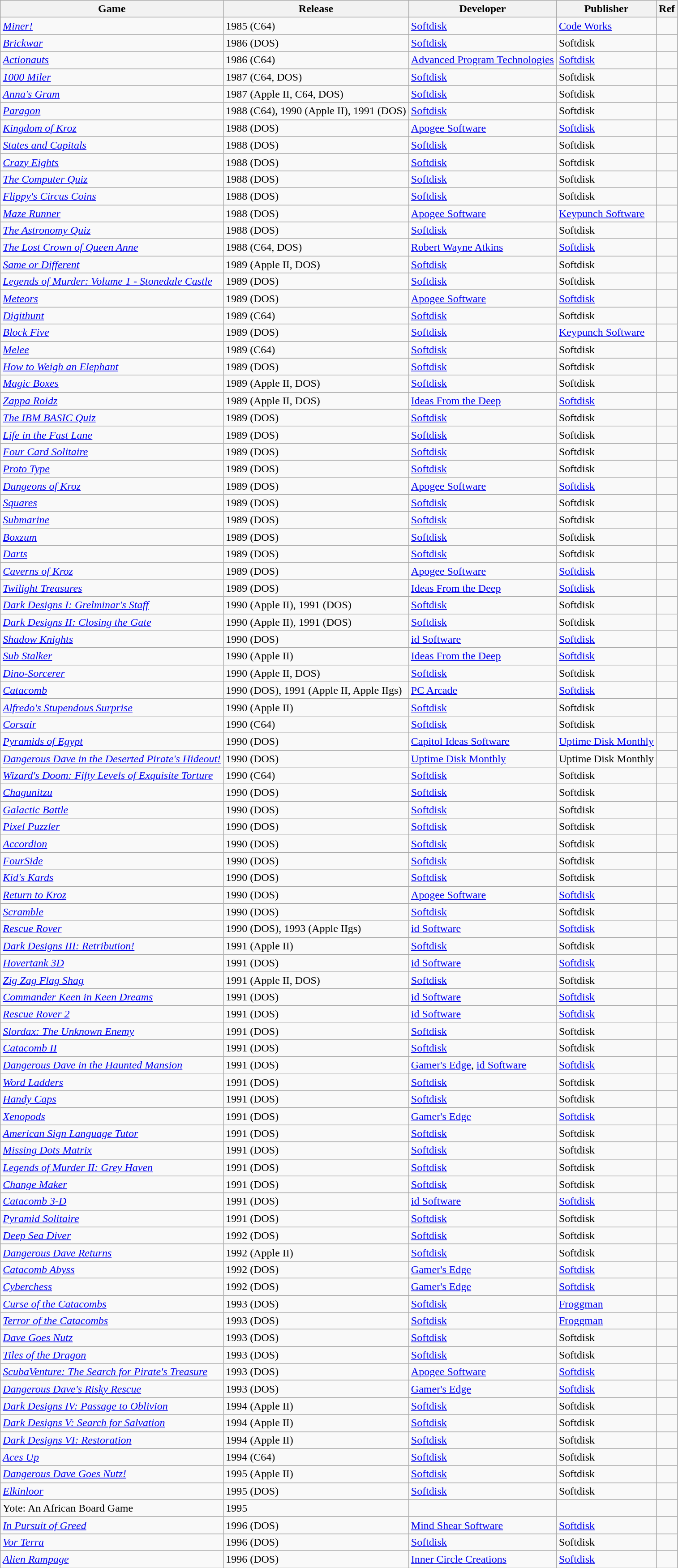<table class="wikitable">
<tr>
<th>Game</th>
<th>Release</th>
<th>Developer</th>
<th>Publisher</th>
<th>Ref</th>
</tr>
<tr>
<td><em><a href='#'>Miner!</a></em></td>
<td>1985 (C64)</td>
<td><a href='#'>Softdisk</a></td>
<td><a href='#'>Code Works</a></td>
<td></td>
</tr>
<tr>
<td><em><a href='#'>Brickwar</a></em></td>
<td>1986 (DOS)</td>
<td><a href='#'>Softdisk</a></td>
<td>Softdisk</td>
<td></td>
</tr>
<tr>
<td><em><a href='#'>Actionauts</a></em></td>
<td>1986 (C64)</td>
<td><a href='#'>Advanced Program Technologies</a></td>
<td><a href='#'>Softdisk</a></td>
<td></td>
</tr>
<tr>
<td><em><a href='#'>1000 Miler</a></em></td>
<td>1987 (C64, DOS)</td>
<td><a href='#'>Softdisk</a></td>
<td>Softdisk</td>
<td></td>
</tr>
<tr>
<td><em><a href='#'>Anna's Gram</a></em></td>
<td>1987 (Apple II, C64, DOS)</td>
<td><a href='#'>Softdisk</a></td>
<td>Softdisk</td>
<td></td>
</tr>
<tr>
<td><em><a href='#'>Paragon</a></em></td>
<td>1988 (C64), 1990 (Apple II), 1991 (DOS)</td>
<td><a href='#'>Softdisk</a></td>
<td>Softdisk</td>
<td></td>
</tr>
<tr>
<td><em><a href='#'>Kingdom of Kroz</a></em></td>
<td>1988 (DOS)</td>
<td><a href='#'>Apogee Software</a></td>
<td><a href='#'>Softdisk</a></td>
<td></td>
</tr>
<tr>
<td><em><a href='#'>States and Capitals</a></em></td>
<td>1988 (DOS)</td>
<td><a href='#'>Softdisk</a></td>
<td>Softdisk</td>
<td></td>
</tr>
<tr>
<td><em><a href='#'>Crazy Eights</a></em></td>
<td>1988 (DOS)</td>
<td><a href='#'>Softdisk</a></td>
<td>Softdisk</td>
<td></td>
</tr>
<tr>
<td><em><a href='#'>The Computer Quiz</a></em></td>
<td>1988 (DOS)</td>
<td><a href='#'>Softdisk</a></td>
<td>Softdisk</td>
<td></td>
</tr>
<tr>
<td><em><a href='#'>Flippy's Circus Coins</a></em></td>
<td>1988 (DOS)</td>
<td><a href='#'>Softdisk</a></td>
<td>Softdisk</td>
<td></td>
</tr>
<tr>
<td><em><a href='#'>Maze Runner</a></em></td>
<td>1988 (DOS)</td>
<td><a href='#'>Apogee Software</a></td>
<td><a href='#'>Keypunch Software</a></td>
<td></td>
</tr>
<tr>
<td><em><a href='#'>The Astronomy Quiz</a></em></td>
<td>1988 (DOS)</td>
<td><a href='#'>Softdisk</a></td>
<td>Softdisk</td>
<td></td>
</tr>
<tr>
<td><em><a href='#'>The Lost Crown of Queen Anne</a></em></td>
<td>1988 (C64, DOS)</td>
<td><a href='#'>Robert Wayne Atkins</a></td>
<td><a href='#'>Softdisk</a></td>
<td></td>
</tr>
<tr>
<td><em><a href='#'>Same or Different</a></em></td>
<td>1989 (Apple II, DOS)</td>
<td><a href='#'>Softdisk</a></td>
<td>Softdisk</td>
<td></td>
</tr>
<tr>
<td><em><a href='#'>Legends of Murder: Volume 1 - Stonedale Castle</a></em></td>
<td>1989 (DOS)</td>
<td><a href='#'>Softdisk</a></td>
<td>Softdisk</td>
<td></td>
</tr>
<tr>
<td><em><a href='#'>Meteors</a></em></td>
<td>1989 (DOS)</td>
<td><a href='#'>Apogee Software</a></td>
<td><a href='#'>Softdisk</a></td>
<td></td>
</tr>
<tr>
<td><em><a href='#'>Digithunt</a></em></td>
<td>1989 (C64)</td>
<td><a href='#'>Softdisk</a></td>
<td>Softdisk</td>
<td></td>
</tr>
<tr>
<td><em><a href='#'>Block Five</a></em></td>
<td>1989 (DOS)</td>
<td><a href='#'>Softdisk</a></td>
<td><a href='#'>Keypunch Software</a></td>
<td></td>
</tr>
<tr>
<td><em><a href='#'>Melee</a></em></td>
<td>1989 (C64)</td>
<td><a href='#'>Softdisk</a></td>
<td>Softdisk</td>
<td></td>
</tr>
<tr>
<td><em><a href='#'>How to Weigh an Elephant</a></em></td>
<td>1989 (DOS)</td>
<td><a href='#'>Softdisk</a></td>
<td>Softdisk</td>
<td></td>
</tr>
<tr>
<td><em><a href='#'>Magic Boxes</a></em></td>
<td>1989 (Apple II, DOS)</td>
<td><a href='#'>Softdisk</a></td>
<td>Softdisk</td>
<td></td>
</tr>
<tr>
<td><em><a href='#'>Zappa Roidz</a></em></td>
<td>1989 (Apple II, DOS)</td>
<td><a href='#'>Ideas From the Deep</a></td>
<td><a href='#'>Softdisk</a></td>
<td></td>
</tr>
<tr>
<td><em><a href='#'>The IBM BASIC Quiz</a></em></td>
<td>1989 (DOS)</td>
<td><a href='#'>Softdisk</a></td>
<td>Softdisk</td>
<td></td>
</tr>
<tr>
<td><em><a href='#'>Life in the Fast Lane</a></em></td>
<td>1989 (DOS)</td>
<td><a href='#'>Softdisk</a></td>
<td>Softdisk</td>
<td></td>
</tr>
<tr>
<td><em><a href='#'>Four Card Solitaire</a></em></td>
<td>1989 (DOS)</td>
<td><a href='#'>Softdisk</a></td>
<td>Softdisk</td>
<td></td>
</tr>
<tr>
<td><em><a href='#'>Proto Type</a></em></td>
<td>1989 (DOS)</td>
<td><a href='#'>Softdisk</a></td>
<td>Softdisk</td>
<td></td>
</tr>
<tr>
<td><em><a href='#'>Dungeons of Kroz</a></em></td>
<td>1989 (DOS)</td>
<td><a href='#'>Apogee Software</a></td>
<td><a href='#'>Softdisk</a></td>
<td></td>
</tr>
<tr>
<td><em><a href='#'>Squares</a></em></td>
<td>1989 (DOS)</td>
<td><a href='#'>Softdisk</a></td>
<td>Softdisk</td>
<td></td>
</tr>
<tr>
<td><em><a href='#'>Submarine</a></em></td>
<td>1989 (DOS)</td>
<td><a href='#'>Softdisk</a></td>
<td>Softdisk</td>
<td></td>
</tr>
<tr>
<td><em><a href='#'>Boxzum</a></em></td>
<td>1989 (DOS)</td>
<td><a href='#'>Softdisk</a></td>
<td>Softdisk</td>
<td></td>
</tr>
<tr>
<td><em><a href='#'>Darts</a></em></td>
<td>1989 (DOS)</td>
<td><a href='#'>Softdisk</a></td>
<td>Softdisk</td>
<td></td>
</tr>
<tr>
<td><em><a href='#'>Caverns of Kroz</a></em></td>
<td>1989 (DOS)</td>
<td><a href='#'>Apogee Software</a></td>
<td><a href='#'>Softdisk</a></td>
<td></td>
</tr>
<tr>
<td><em><a href='#'>Twilight Treasures</a></em></td>
<td>1989 (DOS)</td>
<td><a href='#'>Ideas From the Deep</a></td>
<td><a href='#'>Softdisk</a></td>
<td></td>
</tr>
<tr>
<td><em><a href='#'>Dark Designs I: Grelminar's Staff</a></em></td>
<td>1990 (Apple II), 1991 (DOS)</td>
<td><a href='#'>Softdisk</a></td>
<td>Softdisk</td>
<td></td>
</tr>
<tr>
<td><em><a href='#'>Dark Designs II: Closing the Gate</a></em></td>
<td>1990 (Apple II), 1991 (DOS)</td>
<td><a href='#'>Softdisk</a></td>
<td>Softdisk</td>
<td></td>
</tr>
<tr>
<td><em><a href='#'>Shadow Knights</a></em></td>
<td>1990 (DOS)</td>
<td><a href='#'>id Software</a></td>
<td><a href='#'>Softdisk</a></td>
<td></td>
</tr>
<tr>
<td><em><a href='#'>Sub Stalker</a></em></td>
<td>1990 (Apple II)</td>
<td><a href='#'>Ideas From the Deep</a></td>
<td><a href='#'>Softdisk</a></td>
<td></td>
</tr>
<tr>
<td><em><a href='#'>Dino-Sorcerer</a></em></td>
<td>1990 (Apple II, DOS)</td>
<td><a href='#'>Softdisk</a></td>
<td>Softdisk</td>
<td></td>
</tr>
<tr>
<td><em><a href='#'>Catacomb</a></em></td>
<td>1990 (DOS), 1991 (Apple II, Apple IIgs)</td>
<td><a href='#'>PC Arcade</a></td>
<td><a href='#'>Softdisk</a></td>
<td></td>
</tr>
<tr>
<td><em><a href='#'>Alfredo's Stupendous Surprise</a></em></td>
<td>1990 (Apple II)</td>
<td><a href='#'>Softdisk</a></td>
<td>Softdisk</td>
<td></td>
</tr>
<tr>
<td><em><a href='#'>Corsair</a></em></td>
<td>1990 (C64)</td>
<td><a href='#'>Softdisk</a></td>
<td>Softdisk</td>
<td></td>
</tr>
<tr>
<td><em><a href='#'>Pyramids of Egypt</a></em></td>
<td>1990 (DOS)</td>
<td><a href='#'>Capitol Ideas Software</a></td>
<td><a href='#'>Uptime Disk Monthly</a></td>
<td></td>
</tr>
<tr>
<td><em><a href='#'>Dangerous Dave in the Deserted Pirate's Hideout!</a></em></td>
<td>1990 (DOS)</td>
<td><a href='#'>Uptime Disk Monthly</a></td>
<td>Uptime Disk Monthly</td>
<td></td>
</tr>
<tr>
<td><em><a href='#'>Wizard's Doom: Fifty Levels of Exquisite Torture</a></em></td>
<td>1990 (C64)</td>
<td><a href='#'>Softdisk</a></td>
<td>Softdisk</td>
<td></td>
</tr>
<tr>
<td><em><a href='#'>Chagunitzu</a></em></td>
<td>1990 (DOS)</td>
<td><a href='#'>Softdisk</a></td>
<td>Softdisk</td>
<td></td>
</tr>
<tr>
<td><em><a href='#'>Galactic Battle</a></em></td>
<td>1990 (DOS)</td>
<td><a href='#'>Softdisk</a></td>
<td>Softdisk</td>
<td></td>
</tr>
<tr>
<td><em><a href='#'>Pixel Puzzler</a></em></td>
<td>1990 (DOS)</td>
<td><a href='#'>Softdisk</a></td>
<td>Softdisk</td>
<td></td>
</tr>
<tr>
<td><em><a href='#'>Accordion</a></em></td>
<td>1990 (DOS)</td>
<td><a href='#'>Softdisk</a></td>
<td>Softdisk</td>
<td></td>
</tr>
<tr>
<td><em><a href='#'>FourSide</a></em></td>
<td>1990 (DOS)</td>
<td><a href='#'>Softdisk</a></td>
<td>Softdisk</td>
<td></td>
</tr>
<tr>
<td><em><a href='#'>Kid's Kards</a></em></td>
<td>1990 (DOS)</td>
<td><a href='#'>Softdisk</a></td>
<td>Softdisk</td>
<td></td>
</tr>
<tr>
<td><em><a href='#'>Return to Kroz</a></em></td>
<td>1990 (DOS)</td>
<td><a href='#'>Apogee Software</a></td>
<td><a href='#'>Softdisk</a></td>
<td></td>
</tr>
<tr>
<td><em><a href='#'>Scramble</a></em></td>
<td>1990 (DOS)</td>
<td><a href='#'>Softdisk</a></td>
<td>Softdisk</td>
<td></td>
</tr>
<tr>
<td><em><a href='#'>Rescue Rover</a></em></td>
<td>1990 (DOS), 1993 (Apple IIgs)</td>
<td><a href='#'>id Software</a></td>
<td><a href='#'>Softdisk</a></td>
<td></td>
</tr>
<tr>
<td><em><a href='#'>Dark Designs III: Retribution!</a></em></td>
<td>1991 (Apple II)</td>
<td><a href='#'>Softdisk</a></td>
<td>Softdisk</td>
<td></td>
</tr>
<tr>
<td><em><a href='#'>Hovertank 3D</a></em></td>
<td>1991 (DOS)</td>
<td><a href='#'>id Software</a></td>
<td><a href='#'>Softdisk</a></td>
<td></td>
</tr>
<tr>
<td><em><a href='#'>Zig Zag Flag Shag</a></em></td>
<td>1991 (Apple II, DOS)</td>
<td><a href='#'>Softdisk</a></td>
<td>Softdisk</td>
<td></td>
</tr>
<tr>
<td><em><a href='#'>Commander Keen in Keen Dreams</a></em></td>
<td>1991 (DOS)</td>
<td><a href='#'>id Software</a></td>
<td><a href='#'>Softdisk</a></td>
<td></td>
</tr>
<tr>
<td><em><a href='#'>Rescue Rover 2</a></em></td>
<td>1991 (DOS)</td>
<td><a href='#'>id Software</a></td>
<td><a href='#'>Softdisk</a></td>
<td></td>
</tr>
<tr>
<td><em><a href='#'>Slordax: The Unknown Enemy</a></em></td>
<td>1991 (DOS)</td>
<td><a href='#'>Softdisk</a></td>
<td>Softdisk</td>
<td></td>
</tr>
<tr>
<td><em><a href='#'>Catacomb II</a></em></td>
<td>1991 (DOS)</td>
<td><a href='#'>Softdisk</a></td>
<td>Softdisk</td>
<td></td>
</tr>
<tr>
<td><em><a href='#'>Dangerous Dave in the Haunted Mansion</a></em></td>
<td>1991 (DOS)</td>
<td><a href='#'>Gamer's Edge</a>, <a href='#'>id Software</a></td>
<td><a href='#'>Softdisk</a></td>
<td></td>
</tr>
<tr>
<td><em><a href='#'>Word Ladders</a></em></td>
<td>1991 (DOS)</td>
<td><a href='#'>Softdisk</a></td>
<td>Softdisk</td>
<td></td>
</tr>
<tr>
<td><em><a href='#'>Handy Caps</a></em></td>
<td>1991 (DOS)</td>
<td><a href='#'>Softdisk</a></td>
<td>Softdisk</td>
<td></td>
</tr>
<tr>
<td><em><a href='#'>Xenopods</a></em></td>
<td>1991 (DOS)</td>
<td><a href='#'>Gamer's Edge</a></td>
<td><a href='#'>Softdisk</a></td>
<td></td>
</tr>
<tr>
<td><em><a href='#'>American Sign Language Tutor</a></em></td>
<td>1991 (DOS)</td>
<td><a href='#'>Softdisk</a></td>
<td>Softdisk</td>
<td></td>
</tr>
<tr>
<td><em><a href='#'>Missing Dots Matrix</a></em></td>
<td>1991 (DOS)</td>
<td><a href='#'>Softdisk</a></td>
<td>Softdisk</td>
<td></td>
</tr>
<tr>
<td><em><a href='#'>Legends of Murder II: Grey Haven</a></em></td>
<td>1991 (DOS)</td>
<td><a href='#'>Softdisk</a></td>
<td>Softdisk</td>
<td></td>
</tr>
<tr>
<td><em><a href='#'>Change Maker</a></em></td>
<td>1991 (DOS)</td>
<td><a href='#'>Softdisk</a></td>
<td>Softdisk</td>
<td></td>
</tr>
<tr>
<td><em><a href='#'>Catacomb 3-D</a></em></td>
<td>1991 (DOS)</td>
<td><a href='#'>id Software</a></td>
<td><a href='#'>Softdisk</a></td>
<td></td>
</tr>
<tr>
<td><em><a href='#'>Pyramid Solitaire</a></em></td>
<td>1991 (DOS)</td>
<td><a href='#'>Softdisk</a></td>
<td>Softdisk</td>
<td></td>
</tr>
<tr>
<td><em><a href='#'>Deep Sea Diver</a></em></td>
<td>1992 (DOS)</td>
<td><a href='#'>Softdisk</a></td>
<td>Softdisk</td>
<td></td>
</tr>
<tr>
<td><em><a href='#'>Dangerous Dave Returns</a></em></td>
<td>1992 (Apple II)</td>
<td><a href='#'>Softdisk</a></td>
<td>Softdisk</td>
<td></td>
</tr>
<tr>
<td><em><a href='#'>Catacomb Abyss</a></em></td>
<td>1992 (DOS)</td>
<td><a href='#'>Gamer's Edge</a></td>
<td><a href='#'>Softdisk</a></td>
<td></td>
</tr>
<tr>
<td><em><a href='#'>Cyberchess</a></em></td>
<td>1992 (DOS)</td>
<td><a href='#'>Gamer's Edge</a></td>
<td><a href='#'>Softdisk</a></td>
<td></td>
</tr>
<tr>
<td><em><a href='#'>Curse of the Catacombs</a></em></td>
<td>1993 (DOS)</td>
<td><a href='#'>Softdisk</a></td>
<td><a href='#'>Froggman</a></td>
<td></td>
</tr>
<tr>
<td><em><a href='#'>Terror of the Catacombs</a></em></td>
<td>1993 (DOS)</td>
<td><a href='#'>Softdisk</a></td>
<td><a href='#'>Froggman</a></td>
<td></td>
</tr>
<tr>
<td><em><a href='#'>Dave Goes Nutz</a></em></td>
<td>1993 (DOS)</td>
<td><a href='#'>Softdisk</a></td>
<td>Softdisk</td>
<td></td>
</tr>
<tr>
<td><em><a href='#'>Tiles of the Dragon</a></em></td>
<td>1993 (DOS)</td>
<td><a href='#'>Softdisk</a></td>
<td>Softdisk</td>
<td></td>
</tr>
<tr>
<td><em><a href='#'>ScubaVenture: The Search for Pirate's Treasure</a></em></td>
<td>1993 (DOS)</td>
<td><a href='#'>Apogee Software</a></td>
<td><a href='#'>Softdisk</a></td>
<td></td>
</tr>
<tr>
<td><em><a href='#'>Dangerous Dave's Risky Rescue</a></em></td>
<td>1993 (DOS)</td>
<td><a href='#'>Gamer's Edge</a></td>
<td><a href='#'>Softdisk</a></td>
<td></td>
</tr>
<tr>
<td><em><a href='#'>Dark Designs IV: Passage to Oblivion</a></em></td>
<td>1994 (Apple II)</td>
<td><a href='#'>Softdisk</a></td>
<td>Softdisk</td>
<td></td>
</tr>
<tr>
<td><em><a href='#'>Dark Designs V: Search for Salvation</a></em></td>
<td>1994 (Apple II)</td>
<td><a href='#'>Softdisk</a></td>
<td>Softdisk</td>
<td></td>
</tr>
<tr>
<td><em><a href='#'>Dark Designs VI: Restoration</a></em></td>
<td>1994 (Apple II)</td>
<td><a href='#'>Softdisk</a></td>
<td>Softdisk</td>
<td></td>
</tr>
<tr>
<td><em><a href='#'>Aces Up</a></em></td>
<td>1994 (C64)</td>
<td><a href='#'>Softdisk</a></td>
<td>Softdisk</td>
<td></td>
</tr>
<tr>
<td><em><a href='#'>Dangerous Dave Goes Nutz!</a></em></td>
<td>1995 (Apple II)</td>
<td><a href='#'>Softdisk</a></td>
<td>Softdisk</td>
<td></td>
</tr>
<tr>
<td><em><a href='#'>Elkinloor</a></em></td>
<td>1995 (DOS)</td>
<td><a href='#'>Softdisk</a></td>
<td>Softdisk</td>
<td></td>
</tr>
<tr>
<td>Yote: An African Board Game</td>
<td>1995</td>
<td></td>
<td></td>
<td></td>
</tr>
<tr>
<td><em><a href='#'>In Pursuit of Greed</a></em></td>
<td>1996 (DOS)</td>
<td><a href='#'>Mind Shear Software</a></td>
<td><a href='#'>Softdisk</a></td>
<td></td>
</tr>
<tr>
<td><em><a href='#'>Vor Terra</a></em></td>
<td>1996 (DOS)</td>
<td><a href='#'>Softdisk</a></td>
<td>Softdisk</td>
<td></td>
</tr>
<tr>
<td><em><a href='#'>Alien Rampage</a></em></td>
<td>1996 (DOS)</td>
<td><a href='#'>Inner Circle Creations</a></td>
<td><a href='#'>Softdisk</a></td>
<td></td>
</tr>
</table>
